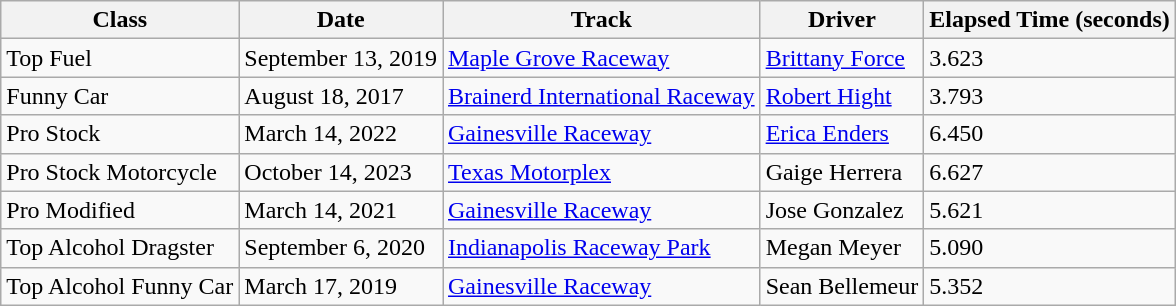<table class="wikitable">
<tr>
<th>Class</th>
<th>Date</th>
<th>Track</th>
<th>Driver</th>
<th>Elapsed Time (seconds)</th>
</tr>
<tr>
<td>Top Fuel</td>
<td>September 13, 2019</td>
<td><a href='#'>Maple Grove Raceway</a></td>
<td><a href='#'>Brittany Force</a></td>
<td>3.623</td>
</tr>
<tr>
<td>Funny Car</td>
<td>August 18, 2017</td>
<td><a href='#'>Brainerd International Raceway</a></td>
<td><a href='#'>Robert Hight</a></td>
<td>3.793</td>
</tr>
<tr>
<td>Pro Stock</td>
<td>March 14, 2022</td>
<td><a href='#'>Gainesville Raceway</a></td>
<td><a href='#'>Erica Enders</a></td>
<td>6.450</td>
</tr>
<tr>
<td>Pro Stock Motorcycle</td>
<td>October 14, 2023</td>
<td><a href='#'>Texas Motorplex</a></td>
<td>Gaige Herrera</td>
<td>6.627</td>
</tr>
<tr>
<td>Pro Modified</td>
<td>March 14, 2021</td>
<td><a href='#'>Gainesville Raceway</a></td>
<td>Jose Gonzalez</td>
<td>5.621</td>
</tr>
<tr>
<td>Top Alcohol Dragster</td>
<td>September 6, 2020</td>
<td><a href='#'>Indianapolis Raceway Park</a></td>
<td>Megan Meyer</td>
<td>5.090</td>
</tr>
<tr>
<td>Top Alcohol Funny Car</td>
<td>March 17, 2019</td>
<td><a href='#'>Gainesville Raceway</a></td>
<td>Sean Bellemeur</td>
<td>5.352</td>
</tr>
</table>
